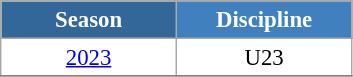<table class="wikitable" style="font-size:95%; text-align:center; border:grey solid 1px; border-collapse:collapse; background:#ffffff;">
<tr style="background-color:#369; color:white;">
<td rowspan="2" colspan="1" style="width:110px"><strong>Season</strong></td>
</tr>
<tr style="background-color:#4180be; color:white;">
<td style="width:110px"><strong>Discipline</strong></td>
</tr>
<tr>
<td align=center><a href='#'>2023</a></td>
<td align=center>U23</td>
</tr>
<tr>
</tr>
</table>
